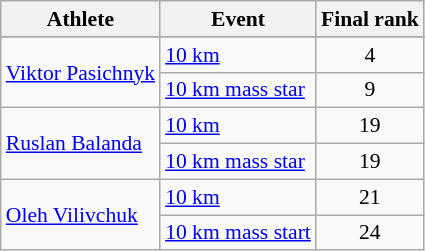<table class="wikitable" style="font-size:90%">
<tr>
<th>Athlete</th>
<th>Event</th>
<th>Final rank</th>
</tr>
<tr style="font-size:95%">
</tr>
<tr align=center>
<td align=left rowspan=2><a href='#'>Viktor Pasichnyk</a></td>
<td align=left><a href='#'>10 km</a></td>
<td>4</td>
</tr>
<tr align=center>
<td align=left><a href='#'>10 km mass star</a></td>
<td>9</td>
</tr>
<tr align=center>
<td align=left rowspan=2><a href='#'>Ruslan Balanda</a></td>
<td align=left><a href='#'>10 km</a></td>
<td>19</td>
</tr>
<tr align=center>
<td align=left><a href='#'>10 km mass star</a></td>
<td>19</td>
</tr>
<tr align=center>
<td align=left rowspan=2><a href='#'>Oleh Vilivchuk</a></td>
<td align=left><a href='#'>10 km</a></td>
<td>21</td>
</tr>
<tr align=center>
<td align=left><a href='#'>10 km mass start</a></td>
<td>24</td>
</tr>
</table>
